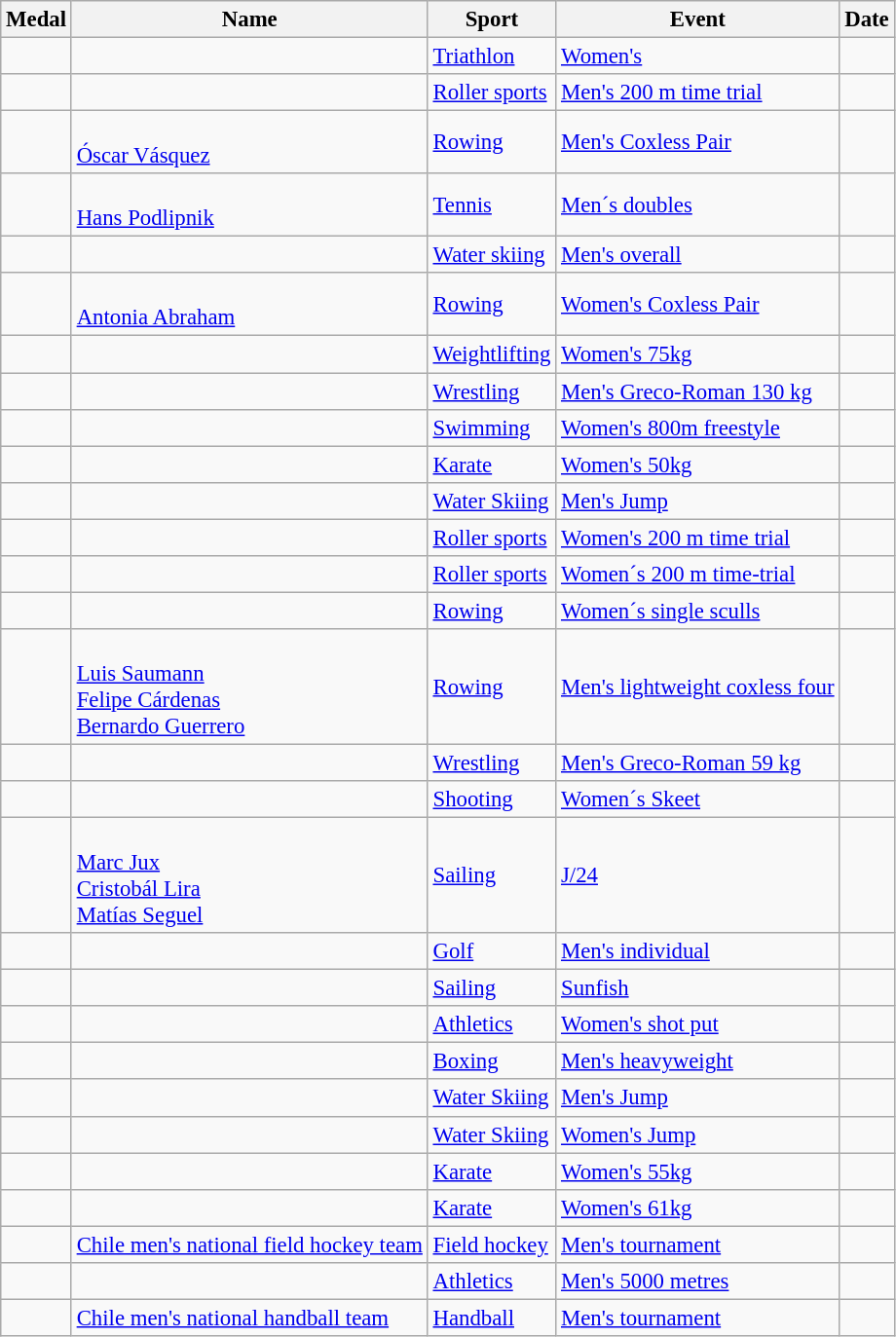<table class="wikitable sortable" border="1" style="font-size:95%">
<tr>
<th>Medal</th>
<th>Name</th>
<th>Sport</th>
<th>Event</th>
<th>Date</th>
</tr>
<tr>
<td></td>
<td></td>
<td><a href='#'>Triathlon</a></td>
<td><a href='#'>Women's</a></td>
<td></td>
</tr>
<tr>
<td></td>
<td></td>
<td><a href='#'>Roller sports</a></td>
<td><a href='#'>Men's 200 m time trial</a></td>
<td></td>
</tr>
<tr>
<td></td>
<td><br><a href='#'>Óscar Vásquez</a></td>
<td><a href='#'>Rowing</a></td>
<td><a href='#'>Men's Coxless Pair</a></td>
<td></td>
</tr>
<tr>
<td></td>
<td><br><a href='#'>Hans Podlipnik</a></td>
<td><a href='#'>Tennis</a></td>
<td><a href='#'>Men´s doubles</a></td>
<td></td>
</tr>
<tr>
<td></td>
<td></td>
<td><a href='#'>Water skiing</a></td>
<td><a href='#'>Men's overall</a></td>
<td></td>
</tr>
<tr>
<td></td>
<td><br><a href='#'>Antonia Abraham</a></td>
<td><a href='#'>Rowing</a></td>
<td><a href='#'>Women's Coxless Pair</a></td>
<td></td>
</tr>
<tr>
<td></td>
<td></td>
<td><a href='#'>Weightlifting</a></td>
<td><a href='#'>Women's 75kg</a></td>
<td></td>
</tr>
<tr>
<td></td>
<td></td>
<td><a href='#'>Wrestling</a></td>
<td><a href='#'>Men's Greco-Roman 130 kg</a></td>
<td></td>
</tr>
<tr>
<td></td>
<td></td>
<td><a href='#'>Swimming</a></td>
<td><a href='#'>Women's 800m freestyle</a></td>
<td></td>
</tr>
<tr>
<td></td>
<td></td>
<td><a href='#'>Karate</a></td>
<td><a href='#'>Women's 50kg</a></td>
<td></td>
</tr>
<tr>
<td></td>
<td></td>
<td><a href='#'>Water Skiing</a></td>
<td><a href='#'>Men's Jump</a></td>
<td></td>
</tr>
<tr>
<td></td>
<td></td>
<td><a href='#'>Roller sports</a></td>
<td><a href='#'>Women's 200 m time trial</a></td>
<td></td>
</tr>
<tr>
<td></td>
<td></td>
<td><a href='#'>Roller sports</a></td>
<td><a href='#'>Women´s 200 m time-trial</a></td>
<td></td>
</tr>
<tr>
<td></td>
<td></td>
<td><a href='#'>Rowing</a></td>
<td><a href='#'>Women´s single sculls</a></td>
<td></td>
</tr>
<tr>
<td></td>
<td><br> <a href='#'>Luis Saumann</a><br><a href='#'>Felipe Cárdenas</a><br><a href='#'>Bernardo Guerrero</a></td>
<td><a href='#'>Rowing</a></td>
<td><a href='#'>Men's lightweight coxless four</a></td>
<td></td>
</tr>
<tr>
<td></td>
<td></td>
<td><a href='#'>Wrestling</a></td>
<td><a href='#'>Men's Greco-Roman 59 kg</a></td>
<td></td>
</tr>
<tr>
<td></td>
<td></td>
<td><a href='#'>Shooting</a></td>
<td><a href='#'>Women´s Skeet</a></td>
<td></td>
</tr>
<tr>
<td></td>
<td><br> <a href='#'>Marc Jux</a><br><a href='#'>Cristobál Lira</a><br><a href='#'>Matías Seguel</a></td>
<td><a href='#'>Sailing</a></td>
<td><a href='#'>J/24</a></td>
<td></td>
</tr>
<tr>
<td></td>
<td></td>
<td><a href='#'>Golf</a></td>
<td><a href='#'>Men's individual</a></td>
<td></td>
</tr>
<tr>
<td></td>
<td></td>
<td><a href='#'>Sailing</a></td>
<td><a href='#'>Sunfish</a></td>
<td></td>
</tr>
<tr>
<td></td>
<td></td>
<td><a href='#'>Athletics</a></td>
<td><a href='#'>Women's shot put</a></td>
<td></td>
</tr>
<tr>
<td></td>
<td></td>
<td><a href='#'>Boxing</a></td>
<td><a href='#'>Men's heavyweight</a></td>
<td></td>
</tr>
<tr>
<td></td>
<td></td>
<td><a href='#'>Water Skiing</a></td>
<td><a href='#'>Men's Jump</a></td>
<td></td>
</tr>
<tr>
<td></td>
<td></td>
<td><a href='#'>Water Skiing</a></td>
<td><a href='#'>Women's Jump</a></td>
<td></td>
</tr>
<tr>
<td></td>
<td></td>
<td><a href='#'>Karate</a></td>
<td><a href='#'>Women's 55kg</a></td>
<td></td>
</tr>
<tr>
<td></td>
<td></td>
<td><a href='#'>Karate</a></td>
<td><a href='#'>Women's 61kg</a></td>
<td></td>
</tr>
<tr>
<td></td>
<td><a href='#'>Chile men's national field hockey team</a></td>
<td><a href='#'>Field hockey</a></td>
<td><a href='#'>Men's tournament</a></td>
<td></td>
</tr>
<tr>
<td></td>
<td></td>
<td><a href='#'>Athletics</a></td>
<td><a href='#'>Men's 5000 metres</a></td>
<td></td>
</tr>
<tr>
<td></td>
<td><a href='#'>Chile men's national handball team</a></td>
<td><a href='#'>Handball</a></td>
<td><a href='#'>Men's tournament</a></td>
<td></td>
</tr>
</table>
